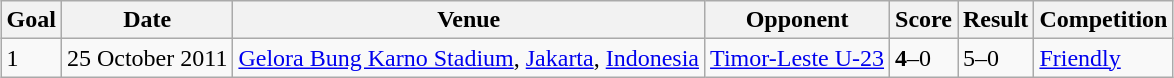<table class="wikitable collapsible collapsed" style="text-align:left; margin:auto;">
<tr>
<th>Goal</th>
<th>Date</th>
<th>Venue</th>
<th>Opponent</th>
<th>Score</th>
<th>Result</th>
<th>Competition</th>
</tr>
<tr>
<td>1</td>
<td>25 October 2011</td>
<td><a href='#'>Gelora Bung Karno Stadium</a>, <a href='#'>Jakarta</a>, <a href='#'>Indonesia</a></td>
<td> <a href='#'>Timor-Leste U-23</a></td>
<td><strong>4</strong>–0</td>
<td>5–0</td>
<td><a href='#'>Friendly</a></td>
</tr>
</table>
